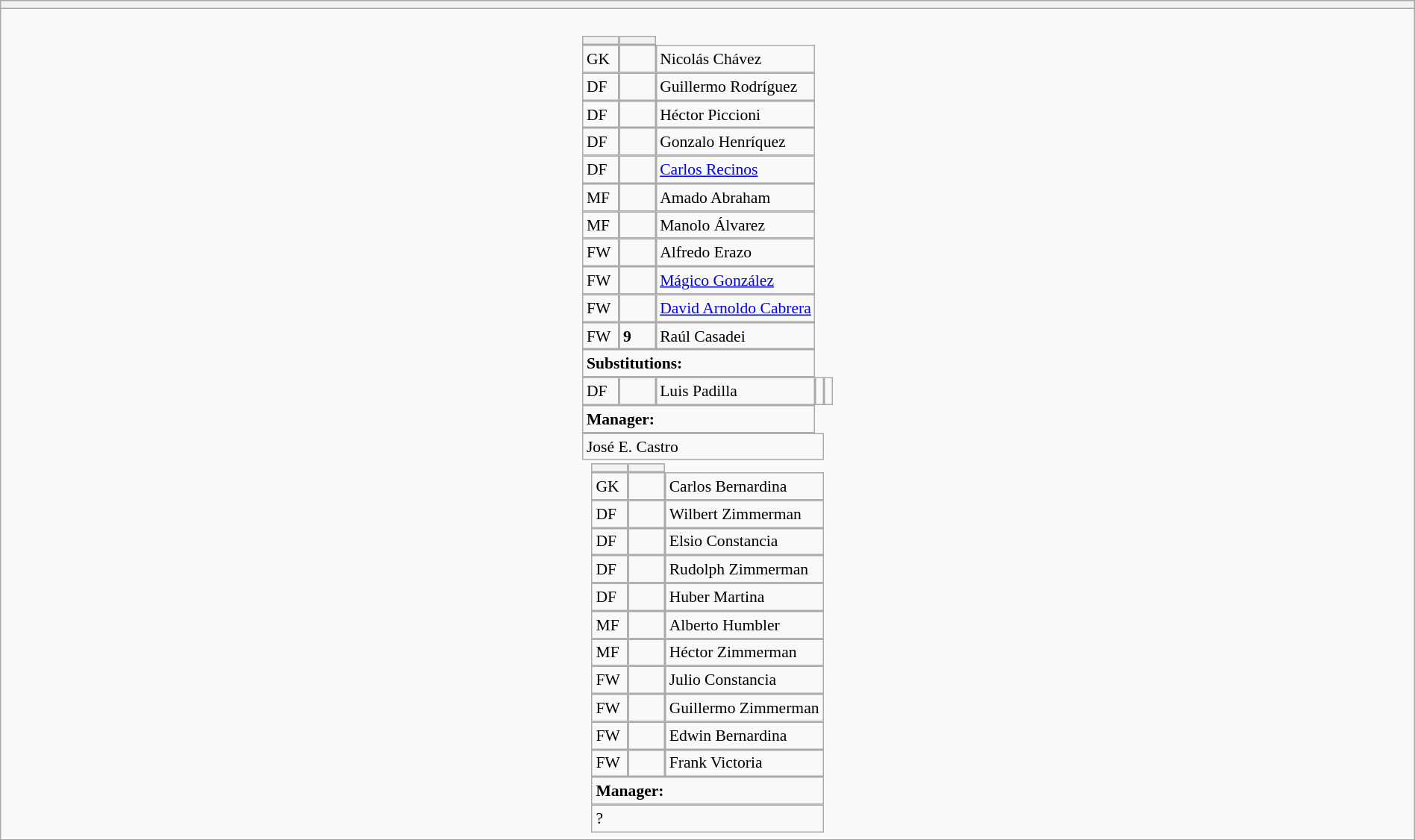<table style="width:100%" class="wikitable collapsible collapsed">
<tr>
<th></th>
</tr>
<tr>
<td><br>






<table style="font-size:90%; margin:0.2em auto;" cellspacing="0" cellpadding="0">
<tr>
<th width="25"></th>
<th width="25"></th>
</tr>
<tr>
<td>GK</td>
<td></td>
<td> Nicolás Chávez</td>
</tr>
<tr>
<td>DF</td>
<td></td>
<td> Guillermo Rodríguez</td>
</tr>
<tr>
<td>DF</td>
<td></td>
<td> Héctor Piccioni</td>
</tr>
<tr>
<td>DF</td>
<td></td>
<td> Gonzalo Henríquez</td>
</tr>
<tr>
<td>DF</td>
<td></td>
<td> <a href='#'>Carlos Recinos</a></td>
</tr>
<tr>
<td>MF</td>
<td></td>
<td> Amado Abraham</td>
</tr>
<tr>
<td>MF</td>
<td></td>
<td> Manolo Álvarez</td>
</tr>
<tr>
<td>FW</td>
<td></td>
<td> Alfredo Erazo</td>
</tr>
<tr>
<td>FW</td>
<td></td>
<td> <a href='#'>Mágico González</a></td>
</tr>
<tr>
<td>FW</td>
<td></td>
<td> <a href='#'>David Arnoldo Cabrera</a></td>
</tr>
<tr>
<td>FW</td>
<td><strong>9</strong></td>
<td> Raúl Casadei </td>
</tr>
<tr>
<td colspan=3><strong>Substitutions:</strong></td>
</tr>
<tr>
<td>DF</td>
<td></td>
<td> Luis Padilla</td>
<td></td>
<td></td>
</tr>
<tr>
<td colspan=3><strong>Manager:</strong></td>
</tr>
<tr>
<td colspan=4> José E. Castro</td>
</tr>
</table>
<table cellspacing="0" cellpadding="0" style="font-size:90%; margin:0.2em auto;">
<tr>
<th width="25"></th>
<th width="25"></th>
</tr>
<tr>
<td>GK</td>
<td></td>
<td> Carlos Bernardina</td>
</tr>
<tr>
<td>DF</td>
<td></td>
<td> Wilbert Zimmerman</td>
</tr>
<tr>
<td>DF</td>
<td></td>
<td> Elsio Constancia</td>
</tr>
<tr>
<td>DF</td>
<td></td>
<td> Rudolph Zimmerman</td>
</tr>
<tr>
<td>DF</td>
<td></td>
<td> Huber Martina</td>
</tr>
<tr>
<td>MF</td>
<td></td>
<td> Alberto Humbler</td>
</tr>
<tr>
<td>MF</td>
<td></td>
<td> Héctor Zimmerman</td>
</tr>
<tr>
<td>FW</td>
<td></td>
<td> Julio Constancia</td>
</tr>
<tr>
<td>FW</td>
<td></td>
<td> Guillermo Zimmerman</td>
</tr>
<tr>
<td>FW</td>
<td></td>
<td> Edwin Bernardina</td>
</tr>
<tr>
<td>FW</td>
<td></td>
<td> Frank Victoria</td>
</tr>
<tr>
<td colspan=3><strong>Manager:</strong></td>
</tr>
<tr>
<td colspan=4>?</td>
</tr>
</table>
</td>
</tr>
</table>
